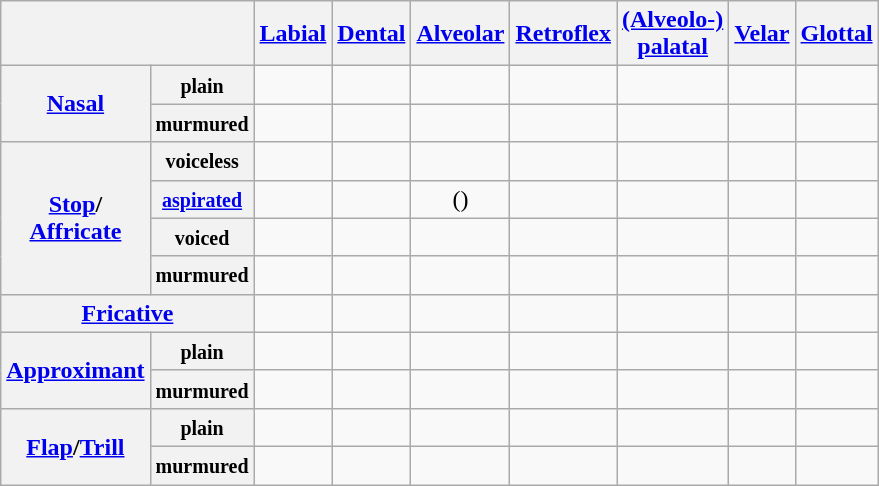<table class="wikitable">
<tr>
<th colspan="2"> </th>
<th><a href='#'>Labial</a></th>
<th><a href='#'>Dental</a></th>
<th><a href='#'>Alveolar</a></th>
<th><a href='#'>Retroflex</a></th>
<th><a href='#'>(Alveolo-)<br>palatal</a></th>
<th><a href='#'>Velar</a></th>
<th><a href='#'>Glottal</a></th>
</tr>
<tr style="text-align:center">
<th rowspan="2"><a href='#'>Nasal</a></th>
<th><small>plain</small></th>
<td></td>
<td></td>
<td></td>
<td></td>
<td></td>
<td></td>
<td></td>
</tr>
<tr style="text-align:center">
<th><small>murmured</small></th>
<td></td>
<td></td>
<td></td>
<td></td>
<td></td>
<td></td>
<td></td>
</tr>
<tr style="text-align:center">
<th rowspan="4"><a href='#'>Stop</a>/<br><a href='#'>Affricate</a></th>
<th><small>voiceless</small></th>
<td></td>
<td></td>
<td></td>
<td></td>
<td></td>
<td></td>
<td></td>
</tr>
<tr style="text-align:center">
<th><small><a href='#'>aspirated</a></small></th>
<td></td>
<td></td>
<td>()</td>
<td></td>
<td></td>
<td></td>
<td></td>
</tr>
<tr style="text-align:center">
<th><small>voiced</small></th>
<td></td>
<td></td>
<td></td>
<td></td>
<td></td>
<td></td>
<td></td>
</tr>
<tr style="text-align:center">
<th><small>murmured</small></th>
<td></td>
<td></td>
<td></td>
<td></td>
<td></td>
<td></td>
<td></td>
</tr>
<tr style="text-align:center">
<th colspan="2"><a href='#'>Fricative</a></th>
<td></td>
<td></td>
<td></td>
<td></td>
<td></td>
<td></td>
<td></td>
</tr>
<tr style="text-align:center">
<th rowspan="2"><a href='#'>Approximant</a></th>
<th><small>plain</small></th>
<td></td>
<td></td>
<td></td>
<td></td>
<td></td>
<td></td>
<td></td>
</tr>
<tr style="text-align:center">
<th><small>murmured</small></th>
<td></td>
<td></td>
<td></td>
<td></td>
<td></td>
<td></td>
<td></td>
</tr>
<tr style="text-align:center">
<th rowspan="2"><a href='#'>Flap</a>/<a href='#'>Trill</a></th>
<th><small>plain</small></th>
<td></td>
<td></td>
<td></td>
<td></td>
<td></td>
<td></td>
<td></td>
</tr>
<tr style="text-align:center">
<th><small>murmured</small></th>
<td></td>
<td></td>
<td></td>
<td></td>
<td></td>
<td></td>
<td></td>
</tr>
</table>
